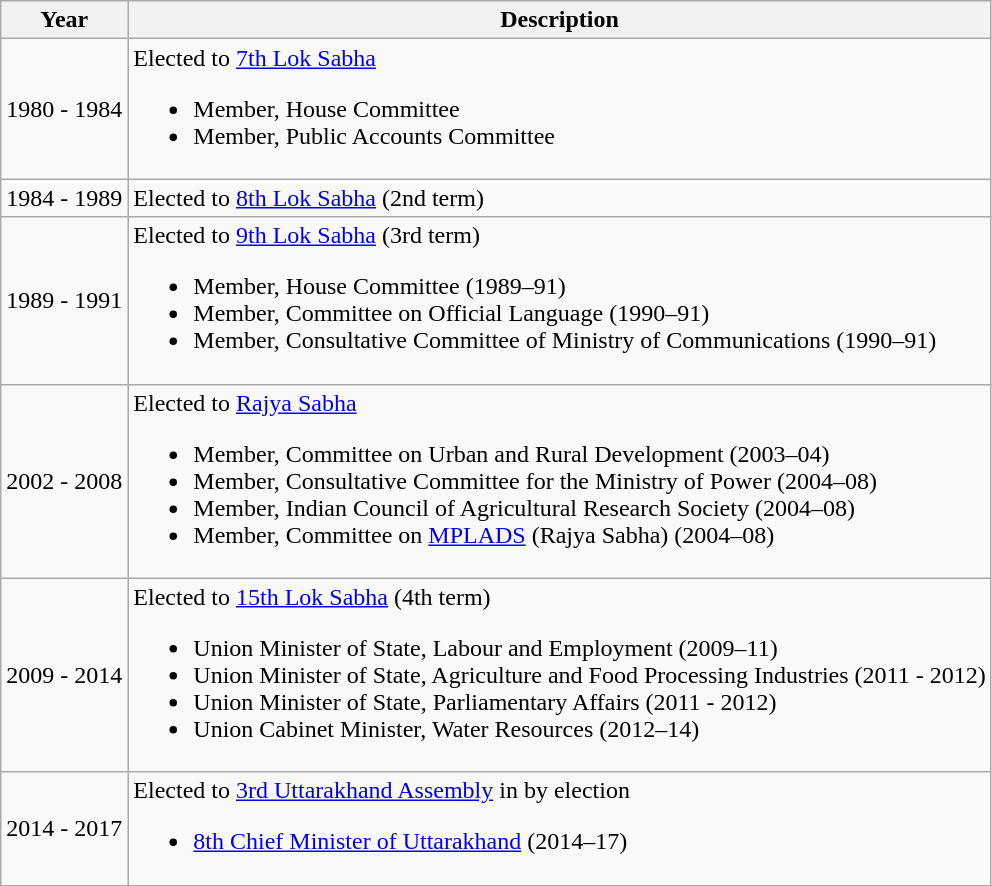<table class="wikitable">
<tr>
<th>Year</th>
<th>Description</th>
</tr>
<tr>
<td>1980 - 1984</td>
<td>Elected to <a href='#'>7th Lok Sabha</a><br><ul><li>Member, House Committee</li><li>Member, Public Accounts Committee</li></ul></td>
</tr>
<tr>
<td>1984 - 1989</td>
<td>Elected to <a href='#'>8th Lok Sabha</a> (2nd term)</td>
</tr>
<tr>
<td>1989 - 1991</td>
<td>Elected to <a href='#'>9th Lok Sabha</a> (3rd term)<br><ul><li>Member, House Committee (1989–91)</li><li>Member, Committee on Official Language (1990–91)</li><li>Member, Consultative Committee of Ministry of Communications (1990–91)</li></ul></td>
</tr>
<tr>
<td>2002 - 2008</td>
<td>Elected to <a href='#'>Rajya Sabha</a><br><ul><li>Member, Committee on Urban and Rural Development (2003–04)</li><li>Member, Consultative Committee for the Ministry of Power (2004–08)</li><li>Member, Indian Council of Agricultural Research Society (2004–08)</li><li>Member, Committee on <a href='#'>MPLADS</a> (Rajya Sabha) (2004–08)</li></ul></td>
</tr>
<tr>
<td>2009 - 2014</td>
<td>Elected to <a href='#'>15th Lok Sabha</a> (4th term)<br><ul><li>Union Minister of State, Labour and Employment (2009–11)</li><li>Union Minister of State, Agriculture and Food Processing Industries (2011 - 2012)</li><li>Union Minister of State, Parliamentary Affairs (2011 - 2012)</li><li>Union Cabinet Minister, Water Resources (2012–14)</li></ul></td>
</tr>
<tr>
<td>2014 - 2017</td>
<td>Elected to <a href='#'>3rd Uttarakhand Assembly</a> in by election<br><ul><li><a href='#'>8th Chief Minister of Uttarakhand</a> (2014–17)</li></ul></td>
</tr>
</table>
